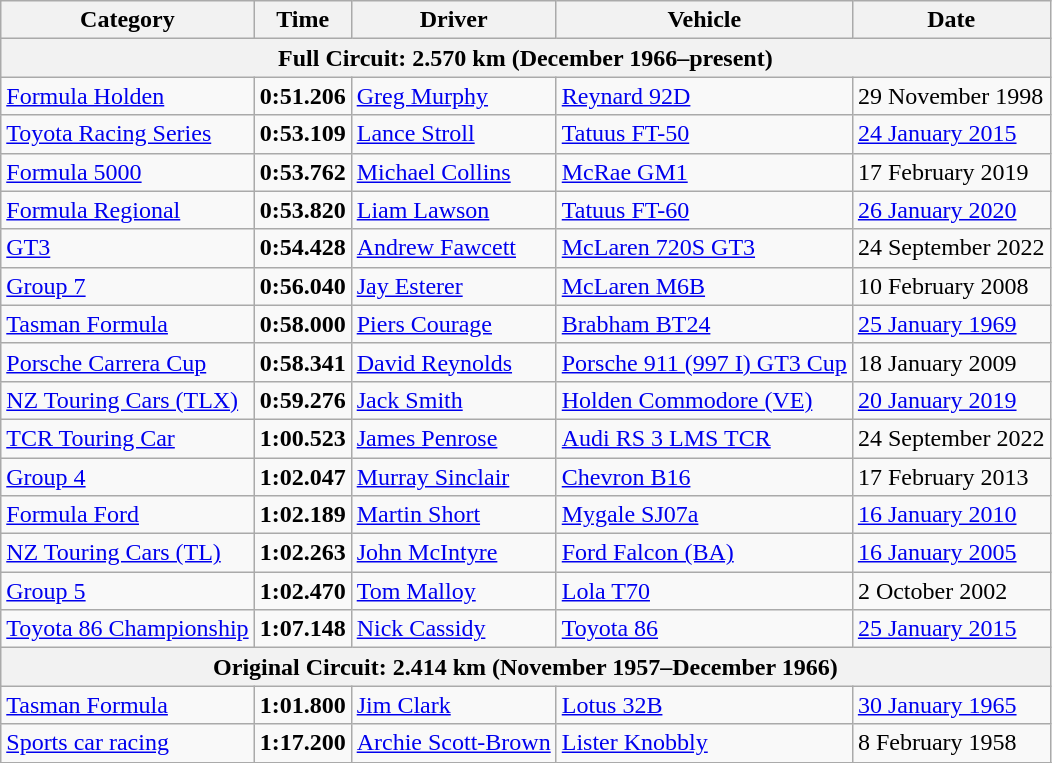<table class="wikitable">
<tr>
<th>Category</th>
<th>Time</th>
<th>Driver</th>
<th>Vehicle</th>
<th>Date</th>
</tr>
<tr>
<th colspan=5>Full Circuit: 2.570 km (December 1966–present)</th>
</tr>
<tr>
<td><a href='#'>Formula Holden</a></td>
<td><strong>0:51.206</strong></td>
<td><a href='#'>Greg Murphy</a></td>
<td><a href='#'>Reynard 92D</a></td>
<td>29 November 1998</td>
</tr>
<tr>
<td><a href='#'>Toyota Racing Series</a></td>
<td><strong>0:53.109</strong></td>
<td><a href='#'>Lance Stroll</a></td>
<td><a href='#'>Tatuus FT-50</a></td>
<td><a href='#'>24 January 2015</a></td>
</tr>
<tr>
<td><a href='#'>Formula 5000</a></td>
<td><strong>0:53.762</strong></td>
<td><a href='#'>Michael Collins</a></td>
<td><a href='#'>McRae GM1</a></td>
<td>17 February 2019</td>
</tr>
<tr>
<td><a href='#'>Formula Regional</a></td>
<td><strong>0:53.820</strong></td>
<td><a href='#'>Liam Lawson</a></td>
<td><a href='#'>Tatuus FT-60</a></td>
<td><a href='#'>26 January 2020</a></td>
</tr>
<tr>
<td><a href='#'>GT3</a></td>
<td><strong>0:54.428</strong></td>
<td><a href='#'>Andrew Fawcett</a></td>
<td><a href='#'>McLaren 720S GT3</a></td>
<td>24 September 2022</td>
</tr>
<tr>
<td><a href='#'>Group 7</a></td>
<td><strong>0:56.040</strong></td>
<td><a href='#'>Jay Esterer</a></td>
<td><a href='#'>McLaren M6B</a></td>
<td>10 February 2008</td>
</tr>
<tr>
<td><a href='#'>Tasman Formula</a></td>
<td><strong>0:58.000</strong></td>
<td><a href='#'>Piers Courage</a></td>
<td><a href='#'>Brabham BT24</a></td>
<td><a href='#'>25 January 1969</a></td>
</tr>
<tr>
<td><a href='#'>Porsche Carrera Cup</a></td>
<td><strong>0:58.341</strong></td>
<td><a href='#'>David Reynolds</a></td>
<td><a href='#'>Porsche 911 (997 I) GT3 Cup</a></td>
<td>18 January 2009</td>
</tr>
<tr>
<td><a href='#'>NZ Touring Cars (TLX)</a></td>
<td><strong>0:59.276</strong></td>
<td><a href='#'>Jack Smith</a></td>
<td><a href='#'>Holden Commodore (VE)</a></td>
<td><a href='#'>20 January 2019</a></td>
</tr>
<tr>
<td><a href='#'>TCR Touring Car</a></td>
<td><strong>1:00.523</strong></td>
<td><a href='#'>James Penrose</a></td>
<td><a href='#'>Audi RS 3 LMS TCR</a></td>
<td>24 September 2022</td>
</tr>
<tr>
<td><a href='#'>Group 4</a></td>
<td><strong>1:02.047</strong></td>
<td><a href='#'>Murray Sinclair</a></td>
<td><a href='#'>Chevron B16</a></td>
<td>17 February 2013</td>
</tr>
<tr>
<td><a href='#'>Formula Ford</a></td>
<td><strong>1:02.189</strong></td>
<td><a href='#'>Martin Short</a></td>
<td><a href='#'>Mygale SJ07a</a></td>
<td><a href='#'>16 January 2010</a></td>
</tr>
<tr>
<td><a href='#'>NZ Touring Cars (TL)</a></td>
<td><strong>1:02.263</strong></td>
<td><a href='#'>John McIntyre</a></td>
<td><a href='#'>Ford Falcon (BA)</a></td>
<td><a href='#'>16 January 2005</a></td>
</tr>
<tr>
<td><a href='#'>Group 5</a></td>
<td><strong>1:02.470</strong></td>
<td><a href='#'>Tom Malloy</a></td>
<td><a href='#'>Lola T70</a></td>
<td>2 October 2002</td>
</tr>
<tr>
<td><a href='#'>Toyota 86 Championship</a></td>
<td><strong>1:07.148</strong></td>
<td><a href='#'>Nick Cassidy</a></td>
<td><a href='#'>Toyota 86</a></td>
<td><a href='#'>25 January 2015</a></td>
</tr>
<tr>
<th colspan=5>Original Circuit: 2.414 km (November 1957–December 1966)</th>
</tr>
<tr>
<td><a href='#'>Tasman Formula</a></td>
<td><strong>1:01.800</strong></td>
<td><a href='#'>Jim Clark</a></td>
<td><a href='#'>Lotus 32B</a></td>
<td><a href='#'>30 January 1965</a></td>
</tr>
<tr>
<td><a href='#'>Sports car racing</a></td>
<td><strong>1:17.200</strong></td>
<td><a href='#'>Archie Scott-Brown</a></td>
<td><a href='#'>Lister Knobbly</a></td>
<td>8 February 1958</td>
</tr>
<tr>
</tr>
</table>
